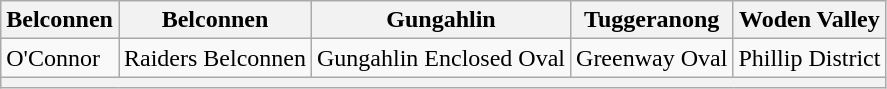<table class="wikitable">
<tr>
<th>Belconnen</th>
<th>Belconnen</th>
<th>Gungahlin</th>
<th>Tuggeranong</th>
<th>Woden Valley</th>
</tr>
<tr>
<td>O'Connor</td>
<td>Raiders Belconnen</td>
<td>Gungahlin Enclosed Oval</td>
<td>Greenway Oval</td>
<td>Phillip District</td>
</tr>
<tr>
<th colspan="5"></th>
</tr>
</table>
